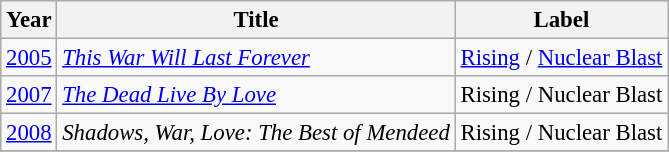<table class="wikitable" style="font-size:95%;">
<tr>
<th>Year</th>
<th>Title</th>
<th>Label</th>
</tr>
<tr>
<td><a href='#'>2005</a></td>
<td><em><a href='#'>This War Will Last Forever</a></em></td>
<td><a href='#'>Rising</a> / <a href='#'>Nuclear Blast</a></td>
</tr>
<tr>
<td><a href='#'>2007</a></td>
<td><em><a href='#'>The Dead Live By Love</a></em></td>
<td>Rising / Nuclear Blast</td>
</tr>
<tr>
<td><a href='#'>2008</a></td>
<td><em>Shadows, War, Love: The Best of Mendeed</em></td>
<td>Rising / Nuclear Blast</td>
</tr>
<tr>
</tr>
</table>
